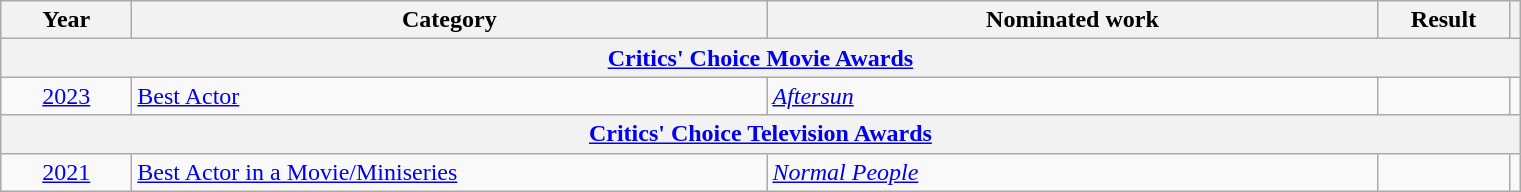<table class=wikitable>
<tr>
<th scope="col" style="width:5em;">Year</th>
<th scope="col" style="width:26em;">Category</th>
<th scope="col" style="width:25em;">Nominated work</th>
<th scope="col" style="width:5em;">Result</th>
<th></th>
</tr>
<tr>
<th colspan="5" style="text-align:center;"><strong><a href='#'>Critics' Choice Movie Awards</a></strong></th>
</tr>
<tr>
<td style="text-align:center;"><a href='#'>2023</a></td>
<td><a href='#'>Best Actor</a></td>
<td><em><a href='#'>Aftersun</a></em></td>
<td></td>
<td style="text-align:center;"></td>
</tr>
<tr>
<th colspan="5" style="text-align:center;"><strong><a href='#'>Critics' Choice Television Awards</a></strong></th>
</tr>
<tr>
<td style="text-align:center;"><a href='#'>2021</a></td>
<td><a href='#'>Best Actor in a Movie/Miniseries</a></td>
<td><em><a href='#'>Normal People</a></em></td>
<td></td>
<td style="text-align:center;"></td>
</tr>
</table>
